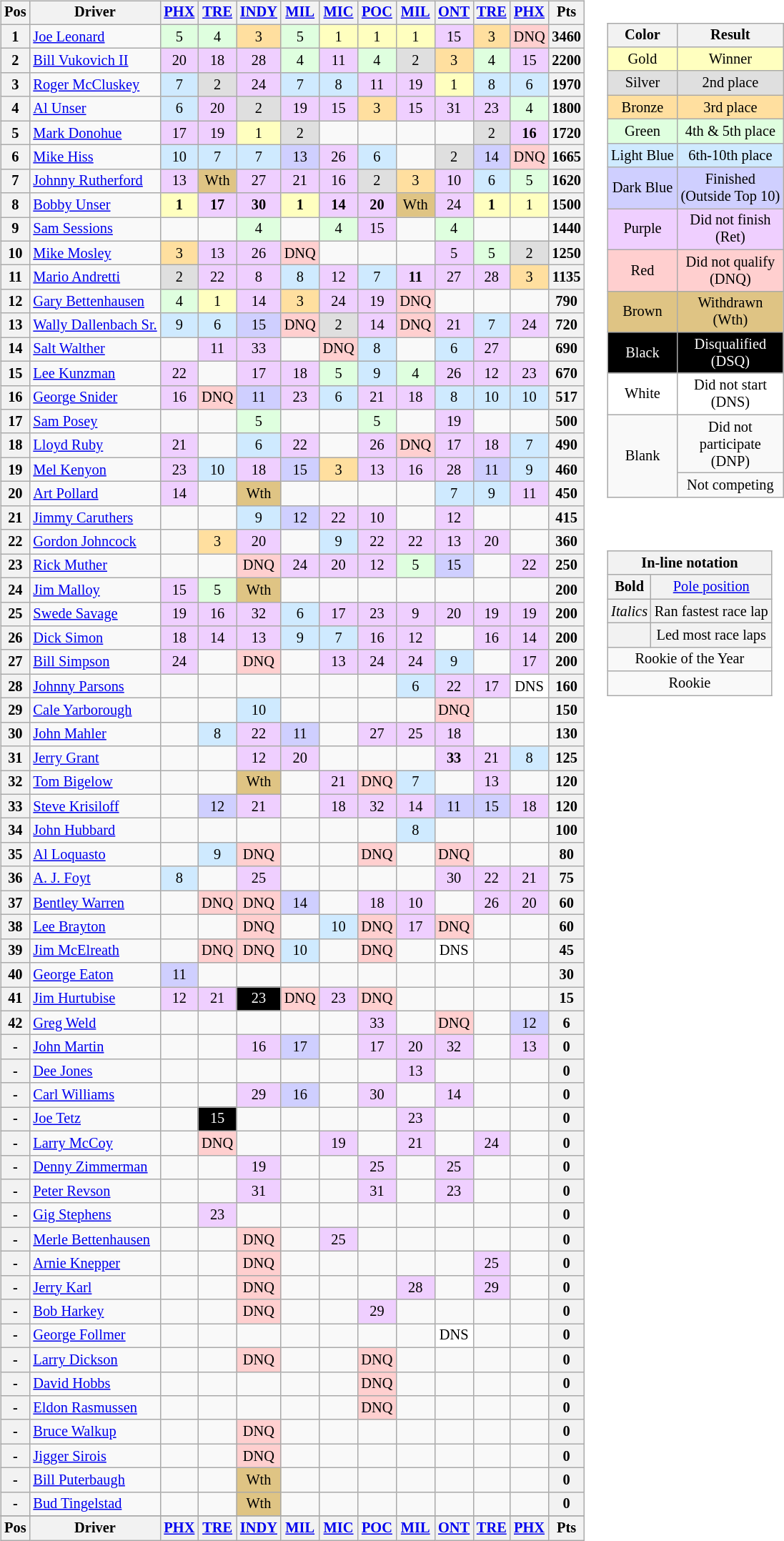<table>
<tr>
<td><br><table class="wikitable" style="font-size: 85%">
<tr valign="top">
<th valign="middle">Pos</th>
<th valign="middle">Driver</th>
<th><a href='#'>PHX</a><br></th>
<th><a href='#'>TRE</a><br></th>
<th><a href='#'>INDY</a><br></th>
<th><a href='#'>MIL</a><br></th>
<th><a href='#'>MIC</a><br></th>
<th><a href='#'>POC</a><br></th>
<th><a href='#'>MIL</a><br></th>
<th><a href='#'>ONT</a><br></th>
<th><a href='#'>TRE</a><br></th>
<th><a href='#'>PHX</a><br></th>
<th valign="middle">Pts</th>
</tr>
<tr>
<th>1</th>
<td> <a href='#'>Joe Leonard</a></td>
<td style="background:#DFFFDF;" align=center>5</td>
<td style="background:#DFFFDF;" align=center>4</td>
<td style="background:#FFDF9F;" align=center>3</td>
<td style="background:#DFFFDF;" align=center>5</td>
<td style="background:#FFFFBF;" align=center>1</td>
<td style="background:#FFFFBF;" align=center>1</td>
<td style="background:#FFFFBF;" align=center>1</td>
<td style="background:#EFCFFF;" align=center>15</td>
<td style="background:#FFDF9F;" align=center>3</td>
<td style="background:#FFCFCF;" align=center>DNQ</td>
<th>3460</th>
</tr>
<tr>
<th>2</th>
<td> <a href='#'>Bill Vukovich II</a></td>
<td style="background:#EFCFFF;" align=center>20</td>
<td style="background:#EFCFFF;" align=center>18</td>
<td style="background:#EFCFFF;" align=center>28</td>
<td style="background:#DFFFDF;" align=center>4</td>
<td style="background:#EFCFFF;" align=center>11</td>
<td style="background:#DFFFDF;" align=center>4</td>
<td style="background:#DFDFDF;" align=center>2</td>
<td style="background:#FFDF9F;" align=center>3</td>
<td style="background:#DFFFDF;" align=center>4</td>
<td style="background:#EFCFFF;" align=center>15</td>
<th>2200</th>
</tr>
<tr>
<th>3</th>
<td> <a href='#'>Roger McCluskey</a></td>
<td style="background:#CFEAFF;" align=center>7</td>
<td style="background:#DFDFDF;" align=center>2</td>
<td style="background:#EFCFFF;" align=center>24</td>
<td style="background:#CFEAFF;" align=center>7</td>
<td style="background:#CFEAFF;" align=center>8</td>
<td style="background:#EFCFFF;" align=center>11</td>
<td style="background:#EFCFFF;" align=center>19</td>
<td style="background:#FFFFBF;" align=center>1</td>
<td style="background:#CFEAFF;" align=center>8</td>
<td style="background:#CFEAFF;" align=center>6</td>
<th>1970</th>
</tr>
<tr>
<th>4</th>
<td> <a href='#'>Al Unser</a></td>
<td style="background:#CFEAFF;" align=center>6</td>
<td style="background:#EFCFFF;" align=center>20</td>
<td style="background:#DFDFDF;" align=center>2</td>
<td style="background:#EFCFFF;" align=center>19</td>
<td style="background:#EFCFFF;" align=center>15</td>
<td style="background:#FFDF9F;" align=center>3</td>
<td style="background:#EFCFFF;" align=center>15</td>
<td style="background:#EFCFFF;" align=center>31</td>
<td style="background:#EFCFFF;" align=center>23</td>
<td style="background:#DFFFDF;" align=center>4</td>
<th>1800</th>
</tr>
<tr>
<th>5</th>
<td> <a href='#'>Mark Donohue</a></td>
<td style="background:#EFCFFF;" align=center>17</td>
<td style="background:#EFCFFF;" align=center>19</td>
<td style="background:#FFFFBF;" align=center>1</td>
<td style="background:#DFDFDF;" align=center>2</td>
<td></td>
<td></td>
<td></td>
<td></td>
<td style="background:#DFDFDF;" align=center>2</td>
<td style="background:#EFCFFF;" align=center><strong>16</strong></td>
<th>1720</th>
</tr>
<tr>
<th>6</th>
<td> <a href='#'>Mike Hiss</a> </td>
<td style="background:#CFEAFF;" align=center>10</td>
<td style="background:#CFEAFF;" align=center>7</td>
<td style="background:#CFEAFF;" align=center>7</td>
<td style="background:#CFCFFF;" align=center>13</td>
<td style="background:#EFCFFF;" align=center>26</td>
<td style="background:#CFEAFF;" align=center>6</td>
<td></td>
<td style="background:#DFDFDF;" align=center>2</td>
<td style="background:#CFCFFF;" align=center>14</td>
<td style="background:#FFCFCF;" align=center>DNQ</td>
<th>1665</th>
</tr>
<tr>
<th>7</th>
<td> <a href='#'>Johnny Rutherford</a></td>
<td style="background:#EFCFFF;" align=center>13</td>
<td style="background:#DFC484;" align=center>Wth</td>
<td style="background:#EFCFFF;" align=center>27</td>
<td style="background:#EFCFFF;" align=center>21</td>
<td style="background:#EFCFFF;" align=center>16</td>
<td style="background:#DFDFDF;" align=center>2</td>
<td style="background:#FFDF9F;" align=center>3</td>
<td style="background:#EFCFFF;" align=center>10</td>
<td style="background:#CFEAFF;" align=center>6</td>
<td style="background:#DFFFDF;" align=center>5</td>
<th>1620</th>
</tr>
<tr>
<th>8</th>
<td> <a href='#'>Bobby Unser</a></td>
<td style="background:#FFFFBF;" align=center><strong>1</strong></td>
<td style="background:#EFCFFF;" align=center><strong>17</strong></td>
<td style="background:#EFCFFF;" align=center><strong>30</strong></td>
<td style="background:#FFFFBF;" align=center><strong>1</strong></td>
<td style="background:#EFCFFF;" align=center><strong>14</strong></td>
<td style="background:#EFCFFF;" align=center><strong>20</strong></td>
<td style="background:#DFC484;" align=center>Wth</td>
<td style="background:#EFCFFF;" align=center>24</td>
<td style="background:#FFFFBF;" align=center><strong>1</strong></td>
<td style="background:#FFFFBF;" align=center>1</td>
<th>1500</th>
</tr>
<tr>
<th>9</th>
<td> <a href='#'>Sam Sessions</a></td>
<td></td>
<td></td>
<td style="background:#DFFFDF;" align=center>4</td>
<td></td>
<td style="background:#DFFFDF;" align=center>4</td>
<td style="background:#EFCFFF;" align=center>15</td>
<td></td>
<td style="background:#DFFFDF;" align=center>4</td>
<td></td>
<td></td>
<th>1440</th>
</tr>
<tr>
<th>10</th>
<td> <a href='#'>Mike Mosley</a></td>
<td style="background:#FFDF9F;" align=center>3</td>
<td style="background:#EFCFFF;" align=center>13</td>
<td style="background:#EFCFFF;" align=center>26</td>
<td style="background:#FFCFCF;" align=center>DNQ</td>
<td></td>
<td></td>
<td></td>
<td style="background:#EFCFFF;" align=center>5</td>
<td style="background:#DFFFDF;" align=center>5</td>
<td style="background:#DFDFDF;" align=center>2</td>
<th>1250</th>
</tr>
<tr>
<th>11</th>
<td> <a href='#'>Mario Andretti</a></td>
<td style="background:#DFDFDF;" align=center>2</td>
<td style="background:#EFCFFF;" align=center>22</td>
<td style="background:#EFCFFF;" align=center>8</td>
<td style="background:#CFEAFF;" align=center>8</td>
<td style="background:#EFCFFF;" align=center>12</td>
<td style="background:#CFEAFF;" align=center>7</td>
<td style="background:#EFCFFF;" align=center><strong>11</strong></td>
<td style="background:#EFCFFF;" align=center>27</td>
<td style="background:#EFCFFF;" align=center>28</td>
<td style="background:#FFDF9F;" align=center>3</td>
<th>1135</th>
</tr>
<tr>
<th>12</th>
<td> <a href='#'>Gary Bettenhausen</a></td>
<td style="background:#DFFFDF;" align=center>4</td>
<td style="background:#FFFFBF;" align=center>1</td>
<td style="background:#EFCFFF;" align=center>14</td>
<td style="background:#FFDF9F;" align=center>3</td>
<td style="background:#EFCFFF;" align=center>24</td>
<td style="background:#EFCFFF;" align=center>19</td>
<td style="background:#FFCFCF;" align=center>DNQ</td>
<td></td>
<td></td>
<td></td>
<th>790</th>
</tr>
<tr>
<th>13</th>
<td> <a href='#'>Wally Dallenbach Sr.</a></td>
<td style="background:#CFEAFF;" align=center>9</td>
<td style="background:#CFEAFF;" align=center>6</td>
<td style="background:#CFCFFF;" align=center>15</td>
<td style="background:#FFCFCF;" align=center>DNQ</td>
<td style="background:#DFDFDF;" align=center>2</td>
<td style="background:#EFCFFF;" align=center>14</td>
<td style="background:#FFCFCF;" align=center>DNQ</td>
<td style="background:#EFCFFF;" align=center>21</td>
<td style="background:#CFEAFF;" align=center>7</td>
<td style="background:#EFCFFF;" align=center>24</td>
<th>720</th>
</tr>
<tr>
<th>14</th>
<td> <a href='#'>Salt Walther</a></td>
<td></td>
<td style="background:#EFCFFF;" align=center>11</td>
<td style="background:#EFCFFF;" align=center>33</td>
<td></td>
<td style="background:#FFCFCF;" align=center>DNQ</td>
<td style="background:#CFEAFF;" align=center>8</td>
<td></td>
<td style="background:#CFEAFF;" align=center>6</td>
<td style="background:#EFCFFF;" align=center>27</td>
<td></td>
<th>690</th>
</tr>
<tr>
<th>15</th>
<td> <a href='#'>Lee Kunzman</a></td>
<td style="background:#EFCFFF;" align=center>22</td>
<td></td>
<td style="background:#EFCFFF;" align=center>17</td>
<td style="background:#EFCFFF;" align=center>18</td>
<td style="background:#DFFFDF;" align=center>5</td>
<td style="background:#CFEAFF;" align=center>9</td>
<td style="background:#DFFFDF;" align=center>4</td>
<td style="background:#EFCFFF;" align=center>26</td>
<td style="background:#EFCFFF;" align=center>12</td>
<td style="background:#EFCFFF;" align=center>23</td>
<th>670</th>
</tr>
<tr>
<th>16</th>
<td> <a href='#'>George Snider</a></td>
<td style="background:#EFCFFF;" align=center>16</td>
<td style="background:#FFCFCF;" align=center>DNQ</td>
<td style="background:#CFCFFF;" align=center>11</td>
<td style="background:#EFCFFF;" align=center>23</td>
<td style="background:#CFEAFF;" align=center>6</td>
<td style="background:#EFCFFF;" align=center>21</td>
<td style="background:#EFCFFF;" align=center>18</td>
<td style="background:#CFEAFF;" align=center>8</td>
<td style="background:#CFEAFF;" align=center>10</td>
<td style="background:#CFEAFF;" align=center>10</td>
<th>517</th>
</tr>
<tr>
<th>17</th>
<td> <a href='#'>Sam Posey</a></td>
<td></td>
<td></td>
<td style="background:#DFFFDF;" align=center>5</td>
<td></td>
<td></td>
<td style="background:#DFFFDF;" align=center>5</td>
<td></td>
<td style="background:#EFCFFF;" align=center>19</td>
<td></td>
<td></td>
<th>500</th>
</tr>
<tr>
<th>18</th>
<td> <a href='#'>Lloyd Ruby</a></td>
<td style="background:#EFCFFF;" align=center>21</td>
<td></td>
<td style="background:#CFEAFF;" align=center>6</td>
<td style="background:#EFCFFF;" align=center>22</td>
<td></td>
<td style="background:#EFCFFF;" align=center>26</td>
<td style="background:#FFCFCF;" align=center>DNQ</td>
<td style="background:#EFCFFF;" align=center>17</td>
<td style="background:#EFCFFF;" align=center>18</td>
<td style="background:#CFEAFF;" align=center>7</td>
<th>490</th>
</tr>
<tr>
<th>19</th>
<td> <a href='#'>Mel Kenyon</a></td>
<td style="background:#EFCFFF;" align=center>23</td>
<td style="background:#CFEAFF;" align=center>10</td>
<td style="background:#EFCFFF;" align=center>18</td>
<td style="background:#CFCFFF;" align=center>15</td>
<td style="background:#FFDF9F;" align=center>3</td>
<td style="background:#EFCFFF;" align=center>13</td>
<td style="background:#EFCFFF;" align=center>16</td>
<td style="background:#EFCFFF;" align=center>28</td>
<td style="background:#CFCFFF;" align=center>11</td>
<td style="background:#CFEAFF;" align=center>9</td>
<th>460</th>
</tr>
<tr>
<th>20</th>
<td> <a href='#'>Art Pollard</a></td>
<td style="background:#EFCFFF;" align=center>14</td>
<td></td>
<td style="background:#DFC484;" align=center>Wth</td>
<td></td>
<td></td>
<td></td>
<td></td>
<td style="background:#CFEAFF;" align=center>7</td>
<td style="background:#CFEAFF;" align=center>9</td>
<td style="background:#EFCFFF;" align=center>11</td>
<th>450</th>
</tr>
<tr>
<th>21</th>
<td> <a href='#'>Jimmy Caruthers</a></td>
<td></td>
<td></td>
<td style="background:#CFEAFF;" align=center>9</td>
<td style="background:#CFCFFF;" align=center>12</td>
<td style="background:#EFCFFF;" align=center>22</td>
<td style="background:#EFCFFF;" align=center>10</td>
<td></td>
<td style="background:#EFCFFF;" align=center>12</td>
<td></td>
<td></td>
<th>415</th>
</tr>
<tr>
<th>22</th>
<td> <a href='#'>Gordon Johncock</a></td>
<td></td>
<td style="background:#FFDF9F;" align=center>3</td>
<td style="background:#EFCFFF;" align=center>20</td>
<td></td>
<td style="background:#CFEAFF;" align=center>9</td>
<td style="background:#EFCFFF;" align=center>22</td>
<td style="background:#EFCFFF;" align=center>22</td>
<td style="background:#EFCFFF;" align=center>13</td>
<td style="background:#EFCFFF;" align=center>20</td>
<td></td>
<th>360</th>
</tr>
<tr>
<th>23</th>
<td> <a href='#'>Rick Muther</a></td>
<td></td>
<td></td>
<td style="background:#FFCFCF;" align=center>DNQ</td>
<td style="background:#EFCFFF;" align=center>24</td>
<td style="background:#EFCFFF;" align=center>20</td>
<td style="background:#EFCFFF;" align=center>12</td>
<td style="background:#DFFFDF;" align=center>5</td>
<td style="background:#CFCFFF;" align=center>15</td>
<td></td>
<td style="background:#EFCFFF;" align=center>22</td>
<th>250</th>
</tr>
<tr>
<th>24</th>
<td> <a href='#'>Jim Malloy</a></td>
<td style="background:#EFCFFF;" align=center>15</td>
<td style="background:#DFFFDF;" align=center>5</td>
<td style="background:#DFC484;" align=center>Wth</td>
<td></td>
<td></td>
<td></td>
<td></td>
<td></td>
<td></td>
<td></td>
<th>200</th>
</tr>
<tr>
<th>25</th>
<td> <a href='#'>Swede Savage</a></td>
<td style="background:#EFCFFF;" align=center>19</td>
<td style="background:#EFCFFF;" align=center>16</td>
<td style="background:#EFCFFF;" align=center>32</td>
<td style="background:#CFEAFF;" align=center>6</td>
<td style="background:#EFCFFF;" align=center>17</td>
<td style="background:#EFCFFF;" align=center>23</td>
<td style="background:#EFCFFF;" align=center>9</td>
<td style="background:#EFCFFF;" align=center>20</td>
<td style="background:#EFCFFF;" align=center>19</td>
<td style="background:#EFCFFF;" align=center>19</td>
<th>200</th>
</tr>
<tr>
<th>26</th>
<td> <a href='#'>Dick Simon</a></td>
<td style="background:#EFCFFF;" align=center>18</td>
<td style="background:#EFCFFF;" align=center>14</td>
<td style="background:#EFCFFF;" align=center>13</td>
<td style="background:#CFEAFF;" align=center>9</td>
<td style="background:#CFEAFF;" align=center>7</td>
<td style="background:#EFCFFF;" align=center>16</td>
<td style="background:#EFCFFF;" align=center>12</td>
<td align=center></td>
<td style="background:#EFCFFF;" align=center>16</td>
<td style="background:#EFCFFF;" align=center>14</td>
<th>200</th>
</tr>
<tr>
<th>27</th>
<td> <a href='#'>Bill Simpson</a></td>
<td style="background:#EFCFFF;" align=center>24</td>
<td></td>
<td style="background:#FFCFCF;" align=center>DNQ</td>
<td></td>
<td style="background:#EFCFFF;" align=center>13</td>
<td style="background:#EFCFFF;" align=center>24</td>
<td style="background:#EFCFFF;" align=center>24</td>
<td style="background:#CFEAFF;" align=center>9</td>
<td></td>
<td style="background:#EFCFFF;" align=center>17</td>
<th>200</th>
</tr>
<tr>
<th>28</th>
<td> <a href='#'>Johnny Parsons</a></td>
<td></td>
<td></td>
<td></td>
<td></td>
<td></td>
<td></td>
<td style="background:#CFEAFF;" align=center>6</td>
<td style="background:#EFCFFF;" align=center>22</td>
<td style="background:#EFCFFF;" align=center>17</td>
<td style="background:#FFFFFF;" align=center>DNS</td>
<th>160</th>
</tr>
<tr>
<th>29</th>
<td> <a href='#'>Cale Yarborough</a></td>
<td></td>
<td></td>
<td style="background:#CFEAFF;" align=center>10</td>
<td></td>
<td></td>
<td></td>
<td></td>
<td style="background:#FFCFCF;" align=center>DNQ</td>
<td></td>
<td></td>
<th>150</th>
</tr>
<tr>
<th>30</th>
<td> <a href='#'>John Mahler</a></td>
<td></td>
<td style="background:#CFEAFF;" align=center>8</td>
<td style="background:#EFCFFF;" align=center>22</td>
<td style="background:#CFCFFF;" align=center>11</td>
<td></td>
<td style="background:#EFCFFF;" align=center>27</td>
<td style="background:#EFCFFF;" align=center>25</td>
<td style="background:#EFCFFF;" align=center>18</td>
<td></td>
<td></td>
<th>130</th>
</tr>
<tr>
<th>31</th>
<td> <a href='#'>Jerry Grant</a></td>
<td></td>
<td></td>
<td style="background:#EFCFFF;" align=center>12</td>
<td style="background:#EFCFFF;" align=center>20</td>
<td></td>
<td></td>
<td></td>
<td style="background:#EFCFFF;" align=center><strong>33</strong></td>
<td style="background:#EFCFFF;" align=center>21</td>
<td style="background:#CFEAFF;" align=center>8</td>
<th>125</th>
</tr>
<tr>
<th>32</th>
<td> <a href='#'>Tom Bigelow</a></td>
<td></td>
<td></td>
<td style="background:#DFC484;" align=center>Wth</td>
<td></td>
<td style="background:#EFCFFF;" align=center>21</td>
<td style="background:#FFCFCF;" align=center>DNQ</td>
<td style="background:#CFEAFF;" align=center>7</td>
<td align=center></td>
<td style="background:#EFCFFF;" align=center>13</td>
<td></td>
<th>120</th>
</tr>
<tr>
<th>33</th>
<td> <a href='#'>Steve Krisiloff</a></td>
<td></td>
<td style="background:#CFCFFF;" align=center>12</td>
<td style="background:#EFCFFF;" align=center>21</td>
<td></td>
<td style="background:#EFCFFF;" align=center>18</td>
<td style="background:#EFCFFF;" align=center>32</td>
<td style="background:#EFCFFF;" align=center>14</td>
<td style="background:#CFCFFF;" align=center>11</td>
<td style="background:#CFCFFF;" align=center>15</td>
<td style="background:#EFCFFF;" align=center>18</td>
<th>120</th>
</tr>
<tr>
<th>34</th>
<td> <a href='#'>John Hubbard</a> </td>
<td></td>
<td></td>
<td></td>
<td></td>
<td></td>
<td></td>
<td style="background:#CFEAFF;" align=center>8</td>
<td></td>
<td></td>
<td></td>
<th>100</th>
</tr>
<tr>
<th>35</th>
<td> <a href='#'>Al Loquasto</a></td>
<td></td>
<td style="background:#CFEAFF;" align=center>9</td>
<td style="background:#FFCFCF;" align=center>DNQ</td>
<td></td>
<td></td>
<td style="background:#FFCFCF;" align=center>DNQ</td>
<td></td>
<td style="background:#FFCFCF;" align=center>DNQ</td>
<td></td>
<td></td>
<th>80</th>
</tr>
<tr>
<th>36</th>
<td> <a href='#'>A. J. Foyt</a></td>
<td style="background:#CFEAFF;" align=center>8</td>
<td></td>
<td style="background:#EFCFFF;" align=center>25</td>
<td></td>
<td></td>
<td></td>
<td></td>
<td style="background:#EFCFFF;" align=center>30</td>
<td style="background:#EFCFFF;" align=center>22</td>
<td style="background:#EFCFFF;" align=center>21</td>
<th>75</th>
</tr>
<tr>
<th>37</th>
<td> <a href='#'>Bentley Warren</a></td>
<td></td>
<td style="background:#FFCFCF;" align=center>DNQ</td>
<td style="background:#FFCFCF;" align=center>DNQ</td>
<td style="background:#CFCFFF;" align=center>14</td>
<td></td>
<td style="background:#EFCFFF;" align=center>18</td>
<td style="background:#EFCFFF;" align=center>10</td>
<td></td>
<td style="background:#EFCFFF;" align=center>26</td>
<td style="background:#EFCFFF;" align=center>20</td>
<th>60</th>
</tr>
<tr>
<th>38</th>
<td> <a href='#'>Lee Brayton</a> </td>
<td></td>
<td></td>
<td style="background:#FFCFCF;" align=center>DNQ</td>
<td></td>
<td style="background:#CFEAFF;" align=center>10</td>
<td style="background:#FFCFCF;" align=center>DNQ</td>
<td style="background:#EFCFFF;" align=center>17</td>
<td style="background:#FFCFCF;" align=center>DNQ</td>
<td></td>
<td></td>
<th>60</th>
</tr>
<tr>
<th>39</th>
<td> <a href='#'>Jim McElreath</a></td>
<td></td>
<td style="background:#FFCFCF;" align=center>DNQ</td>
<td style="background:#FFCFCF;" align=center>DNQ</td>
<td style="background:#CFEAFF;" align=center>10</td>
<td></td>
<td style="background:#FFCFCF;" align=center>DNQ</td>
<td></td>
<td style="background:#FFFFFF;" align=center>DNS</td>
<td></td>
<td></td>
<th>45</th>
</tr>
<tr>
<th>40</th>
<td> <a href='#'>George Eaton</a></td>
<td style="background:#CFCFFF;" align=center>11</td>
<td></td>
<td></td>
<td></td>
<td></td>
<td></td>
<td></td>
<td></td>
<td></td>
<td></td>
<th>30</th>
</tr>
<tr>
<th>41</th>
<td> <a href='#'>Jim Hurtubise</a></td>
<td style="background:#EFCFFF;" align=center>12</td>
<td style="background:#EFCFFF;" align=center>21</td>
<td style="background:#000000; color:white;" align=center>23</td>
<td style="background:#FFCFCF;" align=center>DNQ</td>
<td style="background:#EFCFFF;" align=center>23</td>
<td style="background:#FFCFCF;" align=center>DNQ</td>
<td></td>
<td></td>
<td></td>
<td></td>
<th>15</th>
</tr>
<tr>
<th>42</th>
<td> <a href='#'>Greg Weld</a></td>
<td></td>
<td></td>
<td></td>
<td></td>
<td></td>
<td style="background:#EFCFFF;" align=center>33</td>
<td></td>
<td style="background:#FFCFCF;" align=center>DNQ</td>
<td></td>
<td style="background:#CFCFFF;" align=center>12</td>
<th>6</th>
</tr>
<tr>
<th>-</th>
<td> <a href='#'>John Martin</a></td>
<td></td>
<td></td>
<td style="background:#EFCFFF;" align=center>16</td>
<td style="background:#CFCFFF;" align=center>17</td>
<td></td>
<td style="background:#EFCFFF;" align=center>17</td>
<td style="background:#EFCFFF;" align=center>20</td>
<td style="background:#EFCFFF;" align=center>32</td>
<td></td>
<td style="background:#EFCFFF;" align=center>13</td>
<th>0</th>
</tr>
<tr>
<th>-</th>
<td> <a href='#'>Dee Jones</a></td>
<td></td>
<td></td>
<td></td>
<td></td>
<td></td>
<td></td>
<td style="background:#EFCFFF;" align=center>13</td>
<td></td>
<td></td>
<td></td>
<th>0</th>
</tr>
<tr>
<th>-</th>
<td> <a href='#'>Carl Williams</a></td>
<td></td>
<td></td>
<td style="background:#EFCFFF;" align=center>29</td>
<td style="background:#CFCFFF;" align=center>16</td>
<td></td>
<td style="background:#EFCFFF;" align=center>30</td>
<td></td>
<td style="background:#EFCFFF;" align=center>14</td>
<td></td>
<td></td>
<th>0</th>
</tr>
<tr>
<th>-</th>
<td> <a href='#'>Joe Tetz</a> </td>
<td></td>
<td style="background:#000000; color:white;" align=center>15</td>
<td></td>
<td></td>
<td></td>
<td></td>
<td style="background:#EFCFFF;" align=center>23</td>
<td></td>
<td></td>
<td></td>
<th>0</th>
</tr>
<tr>
<th>-</th>
<td> <a href='#'>Larry McCoy</a> </td>
<td></td>
<td style="background:#FFCFCF;" align=center>DNQ</td>
<td></td>
<td></td>
<td style="background:#EFCFFF;" align=center>19</td>
<td></td>
<td style="background:#EFCFFF;" align=center>21</td>
<td></td>
<td style="background:#EFCFFF;" align=center>24</td>
<td></td>
<th>0</th>
</tr>
<tr>
<th>-</th>
<td> <a href='#'>Denny Zimmerman</a></td>
<td></td>
<td></td>
<td style="background:#EFCFFF;" align=center>19</td>
<td></td>
<td></td>
<td style="background:#EFCFFF;" align=center>25</td>
<td></td>
<td style="background:#EFCFFF;" align=center>25</td>
<td></td>
<td></td>
<th>0</th>
</tr>
<tr>
<th>-</th>
<td> <a href='#'>Peter Revson</a></td>
<td></td>
<td></td>
<td style="background:#EFCFFF;" align=center>31</td>
<td></td>
<td></td>
<td style="background:#EFCFFF;" align=center>31</td>
<td></td>
<td style="background:#EFCFFF;" align=center>23</td>
<td></td>
<td></td>
<th>0</th>
</tr>
<tr>
<th>-</th>
<td> <a href='#'>Gig Stephens</a></td>
<td></td>
<td style="background:#EFCFFF;" align=center>23</td>
<td></td>
<td></td>
<td></td>
<td></td>
<td></td>
<td></td>
<td></td>
<td></td>
<th>0</th>
</tr>
<tr>
<th>-</th>
<td> <a href='#'>Merle Bettenhausen</a></td>
<td></td>
<td></td>
<td style="background:#FFCFCF;" align=center>DNQ</td>
<td></td>
<td style="background:#EFCFFF;" align=center>25</td>
<td></td>
<td></td>
<td></td>
<td></td>
<td></td>
<th>0</th>
</tr>
<tr>
<th>-</th>
<td> <a href='#'>Arnie Knepper</a></td>
<td></td>
<td></td>
<td style="background:#FFCFCF;" align=center>DNQ</td>
<td></td>
<td></td>
<td></td>
<td></td>
<td></td>
<td style="background:#EFCFFF;" align=center>25</td>
<td></td>
<th>0</th>
</tr>
<tr>
<th>-</th>
<td> <a href='#'>Jerry Karl</a></td>
<td></td>
<td></td>
<td style="background:#FFCFCF;" align=center>DNQ</td>
<td></td>
<td></td>
<td></td>
<td style="background:#EFCFFF;" align=center>28</td>
<td></td>
<td style="background:#EFCFFF;" align=center>29</td>
<td></td>
<th>0</th>
</tr>
<tr>
<th>-</th>
<td> <a href='#'>Bob Harkey</a></td>
<td></td>
<td></td>
<td style="background:#FFCFCF;" align=center>DNQ</td>
<td></td>
<td></td>
<td style="background:#EFCFFF;" align=center>29</td>
<td></td>
<td></td>
<td></td>
<td></td>
<th>0</th>
</tr>
<tr>
<th>-</th>
<td> <a href='#'>George Follmer</a></td>
<td></td>
<td></td>
<td></td>
<td></td>
<td></td>
<td></td>
<td></td>
<td style="background:#FFFFFF;" align=center>DNS</td>
<td></td>
<td></td>
<th>0</th>
</tr>
<tr>
<th>-</th>
<td> <a href='#'>Larry Dickson</a></td>
<td></td>
<td></td>
<td style="background:#FFCFCF;" align=center>DNQ</td>
<td></td>
<td></td>
<td style="background:#FFCFCF;" align=center>DNQ</td>
<td></td>
<td></td>
<td></td>
<td></td>
<th>0</th>
</tr>
<tr>
<th>-</th>
<td> <a href='#'>David Hobbs</a></td>
<td></td>
<td></td>
<td align=center></td>
<td></td>
<td></td>
<td style="background:#FFCFCF;" align=center>DNQ</td>
<td></td>
<td></td>
<td></td>
<td></td>
<th>0</th>
</tr>
<tr>
<th>-</th>
<td> <a href='#'>Eldon Rasmussen</a></td>
<td></td>
<td></td>
<td></td>
<td></td>
<td></td>
<td style="background:#FFCFCF;" align=center>DNQ</td>
<td></td>
<td align=center></td>
<td></td>
<td></td>
<th>0</th>
</tr>
<tr>
<th>-</th>
<td> <a href='#'>Bruce Walkup</a></td>
<td></td>
<td></td>
<td style="background:#FFCFCF;" align=center>DNQ</td>
<td></td>
<td></td>
<td></td>
<td></td>
<td></td>
<td></td>
<td></td>
<th>0</th>
</tr>
<tr>
<th>-</th>
<td> <a href='#'>Jigger Sirois</a></td>
<td></td>
<td></td>
<td style="background:#FFCFCF;" align=center>DNQ</td>
<td></td>
<td></td>
<td></td>
<td></td>
<td></td>
<td></td>
<td></td>
<th>0</th>
</tr>
<tr>
<th>-</th>
<td> <a href='#'>Bill Puterbaugh</a></td>
<td></td>
<td></td>
<td style="background:#DFC484;" align=center>Wth</td>
<td></td>
<td></td>
<td></td>
<td></td>
<td></td>
<td></td>
<td></td>
<th>0</th>
</tr>
<tr>
<th>-</th>
<td> <a href='#'>Bud Tingelstad</a></td>
<td></td>
<td></td>
<td style="background:#DFC484;" align=center>Wth</td>
<td></td>
<td></td>
<td></td>
<td></td>
<td></td>
<td></td>
<td></td>
<th>0</th>
</tr>
<tr>
</tr>
<tr valign="top">
<th valign="middle">Pos</th>
<th valign="middle">Driver</th>
<th><a href='#'>PHX</a><br></th>
<th><a href='#'>TRE</a><br></th>
<th><a href='#'>INDY</a><br></th>
<th><a href='#'>MIL</a><br></th>
<th><a href='#'>MIC</a><br></th>
<th><a href='#'>POC</a><br></th>
<th><a href='#'>MIL</a><br></th>
<th><a href='#'>ONT</a><br></th>
<th><a href='#'>TRE</a><br></th>
<th><a href='#'>PHX</a><br></th>
<th valign="middle">Pts</th>
</tr>
</table>
</td>
<td valign="top"><br><table>
<tr>
<td><br><table style="margin-right:0; font-size:85%; text-align:center;" class="wikitable">
<tr>
<th>Color</th>
<th>Result</th>
</tr>
<tr style="background:#FFFFBF;">
<td>Gold</td>
<td>Winner</td>
</tr>
<tr style="background:#DFDFDF;">
<td>Silver</td>
<td>2nd place</td>
</tr>
<tr style="background:#FFDF9F;">
<td>Bronze</td>
<td>3rd place</td>
</tr>
<tr style="background:#DFFFDF;">
<td>Green</td>
<td>4th & 5th place</td>
</tr>
<tr style="background:#CFEAFF;">
<td>Light Blue</td>
<td>6th-10th place</td>
</tr>
<tr style="background:#CFCFFF;">
<td>Dark Blue</td>
<td>Finished<br>(Outside Top 10)</td>
</tr>
<tr style="background:#EFCFFF;">
<td>Purple</td>
<td>Did not finish<br>(Ret)</td>
</tr>
<tr style="background:#FFCFCF;">
<td>Red</td>
<td>Did not qualify<br>(DNQ)</td>
</tr>
<tr style="background:#DFC484;">
<td>Brown</td>
<td>Withdrawn<br>(Wth)</td>
</tr>
<tr style="background:#000000; color:white;">
<td>Black</td>
<td>Disqualified<br>(DSQ)</td>
</tr>
<tr style="background:#FFFFFF;">
<td rowspan="1">White</td>
<td>Did not start<br>(DNS)</td>
</tr>
<tr>
<td rowspan="2">Blank</td>
<td>Did not<br>participate<br>(DNP)</td>
</tr>
<tr>
<td>Not competing</td>
</tr>
</table>
</td>
</tr>
<tr>
<td><br><table style="margin-right:0; font-size:85%; text-align:center;" class="wikitable">
<tr>
<td style="background:#F2F2F2;" align=center colspan=2><strong>In-line notation</strong></td>
</tr>
<tr>
<td style="background:#F2F2F2;" align=center><strong>Bold</strong></td>
<td style="background:#F2F2F2;" align=center><a href='#'>Pole position</a></td>
</tr>
<tr>
<td style="background:#F2F2F2;" align=center><em>Italics</em></td>
<td style="background:#F2F2F2;" align=center>Ran fastest race lap</td>
</tr>
<tr>
<td style="background:#F2F2F2;" align=center></td>
<td style="background:#F2F2F2;" align=center>Led most race laps</td>
</tr>
<tr>
<td style="text-align:center" colspan=2> Rookie of the Year</td>
</tr>
<tr>
<td style="text-align:center" colspan=2> Rookie</td>
</tr>
</table>
</td>
</tr>
</table>
</td>
</tr>
</table>
